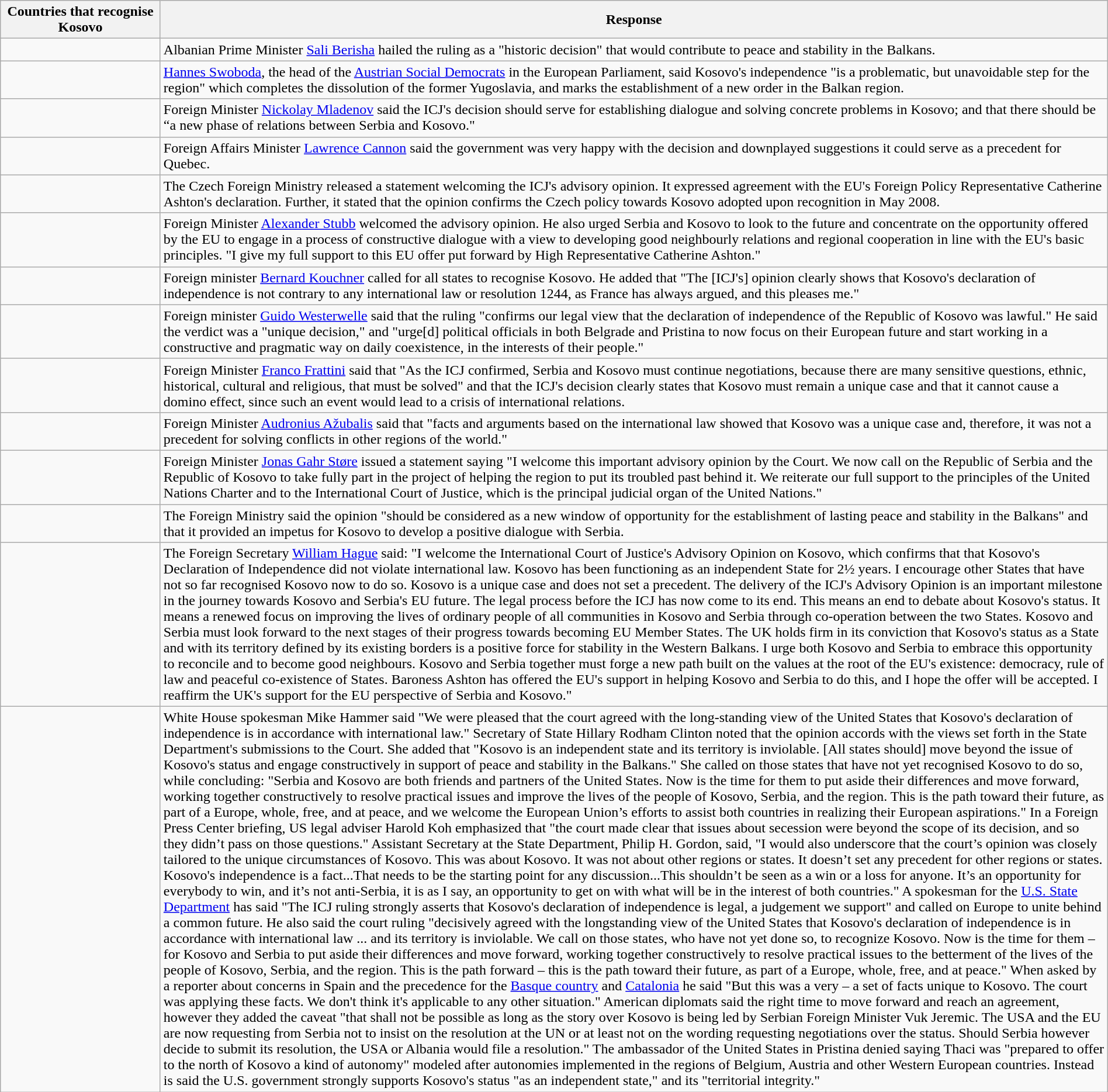<table class="wikitable" style="margin:auto; width:100%;">
<tr>
<th style="width:175px;">Countries that recognise Kosovo</th>
<th>Response</th>
</tr>
<tr valign="top">
<td></td>
<td>Albanian Prime Minister <a href='#'>Sali Berisha</a> hailed the ruling as a "historic decision" that would contribute to peace and stability in the Balkans.</td>
</tr>
<tr valign="top">
<td></td>
<td><a href='#'>Hannes Swoboda</a>, the head of the <a href='#'>Austrian Social Democrats</a> in the European Parliament, said Kosovo's independence "is a problematic, but unavoidable step for the region" which completes the dissolution of the former Yugoslavia, and marks the establishment of a new order in the Balkan region.</td>
</tr>
<tr valign="top">
<td></td>
<td>Foreign Minister <a href='#'>Nickolay Mladenov</a> said the ICJ's decision should serve for establishing dialogue and solving concrete problems in Kosovo; and that there should be “a new phase of relations between Serbia and Kosovo."</td>
</tr>
<tr valign="top">
<td></td>
<td>Foreign Affairs Minister <a href='#'>Lawrence Cannon</a> said the government was very happy with the decision and downplayed suggestions it could serve as a precedent for Quebec.</td>
</tr>
<tr valign="top">
<td></td>
<td>The Czech Foreign Ministry released a statement welcoming the ICJ's advisory opinion. It expressed agreement with the EU's Foreign Policy Representative Catherine Ashton's declaration. Further, it stated that the opinion confirms the Czech policy towards Kosovo adopted upon recognition in May 2008.</td>
</tr>
<tr valign="top">
<td></td>
<td>Foreign Minister <a href='#'>Alexander Stubb</a> welcomed the advisory opinion. He also urged Serbia and Kosovo to look to the future and concentrate on the opportunity offered by the EU to engage in a process of constructive dialogue with a view to developing good neighbourly relations and regional cooperation in line with the EU's basic principles. "I give my full support to this EU offer put forward by High Representative Catherine Ashton."</td>
</tr>
<tr valign="top">
<td></td>
<td>Foreign minister <a href='#'>Bernard Kouchner</a> called for all states to recognise Kosovo. He added that "The [ICJ's] opinion clearly shows that Kosovo's declaration of independence is not contrary to any international law or resolution 1244, as France has always argued, and this pleases me."</td>
</tr>
<tr valign="top">
<td></td>
<td>Foreign minister <a href='#'>Guido Westerwelle</a> said that the ruling "confirms our legal view that the declaration of independence of the Republic of Kosovo was lawful." He said the verdict was a "unique decision," and "urge[d] political officials in both Belgrade and Pristina to now focus on their European future and start working in a constructive and pragmatic way on daily coexistence, in the interests of their people."</td>
</tr>
<tr valign="top">
<td></td>
<td>Foreign Minister <a href='#'>Franco Frattini</a> said that "As the ICJ confirmed, Serbia and Kosovo must continue negotiations, because there are many sensitive questions, ethnic, historical, cultural and religious, that must be solved" and that the ICJ's decision clearly states that Kosovo must remain a unique case and that it cannot cause a domino effect, since such an event would lead to a crisis of international relations.</td>
</tr>
<tr valign="top">
<td></td>
<td>Foreign Minister <a href='#'>Audronius Ažubalis</a> said that "facts and arguments based on the international law showed that Kosovo was a unique case and, therefore, it was not a precedent for solving conflicts in other regions of the world."</td>
</tr>
<tr valign="top">
<td></td>
<td>Foreign Minister <a href='#'>Jonas Gahr Støre</a> issued a statement saying "I welcome this important advisory opinion by the Court. We now call on the Republic of Serbia and the Republic of Kosovo to take fully part in the project of helping the region to put its troubled past behind it. We reiterate our full support to the principles of the United Nations Charter and to the International Court of Justice, which is the principal judicial organ of the United Nations."</td>
</tr>
<tr valign="top">
<td></td>
<td>The Foreign Ministry said the opinion "should be considered as a new window of opportunity for the establishment of lasting peace and stability in the Balkans" and that it provided an impetus for Kosovo to develop a positive dialogue with Serbia.</td>
</tr>
<tr valign="top">
<td></td>
<td>The Foreign Secretary <a href='#'>William Hague</a> said: "I welcome the International Court of Justice's Advisory Opinion on Kosovo, which confirms that that Kosovo's Declaration of Independence did not violate international law. Kosovo has been functioning as an independent State for 2½ years. I encourage other States that have not so far recognised Kosovo now to do so. Kosovo is a unique case and does not set a precedent. The delivery of the ICJ's Advisory Opinion is an important milestone in the journey towards Kosovo and Serbia's EU future. The legal process before the ICJ has now come to its end. This means an end to debate about Kosovo's status. It means a renewed focus on improving the lives of ordinary people of all communities in Kosovo and Serbia through co-operation between the two States. Kosovo and Serbia must look forward to the next stages of their progress towards becoming EU Member States. The UK holds firm in its conviction that Kosovo's status as a State and with its territory defined by its existing borders is a positive force for stability in the Western Balkans. I urge both Kosovo and Serbia to embrace this opportunity to reconcile and to become good neighbours. Kosovo and Serbia together must forge a new path built on the values at the root of the EU's existence: democracy, rule of law and peaceful co-existence of States. Baroness Ashton has offered the EU's support in helping Kosovo and Serbia to do this, and I hope the offer will be accepted. I reaffirm the UK's support for the EU perspective of Serbia and Kosovo."</td>
</tr>
<tr valign="top">
<td></td>
<td>White House spokesman Mike Hammer said "We were pleased that the court agreed with the long-standing view of the United States that Kosovo's declaration of independence is in accordance with international law." Secretary of State Hillary Rodham Clinton noted that the opinion accords with the views set forth in the State Department's submissions to the Court. She added that "Kosovo is an independent state and its territory is inviolable. [All states should] move beyond the issue of Kosovo's status and engage constructively in support of peace and stability in the Balkans." She called on those states that have not yet recognised Kosovo to do so, while concluding: "Serbia and Kosovo are both friends and partners of the United States. Now is the time for them to put aside their differences and move forward, working together constructively to resolve practical issues and improve the lives of the people of Kosovo, Serbia, and the region. This is the path toward their future, as part of a Europe, whole, free, and at peace, and we welcome the European Union’s efforts to assist both countries in realizing their European aspirations." In a Foreign Press Center briefing, US legal adviser Harold Koh emphasized that "the court made clear that issues about secession were beyond the scope of its decision, and so they didn’t pass on those questions." Assistant Secretary at the State Department, Philip H. Gordon, said, "I would also underscore that the court’s opinion was closely tailored to the unique circumstances of Kosovo. This was about Kosovo. It was not about other regions or states. It doesn’t set any precedent for other regions or states. Kosovo's independence is a fact...That needs to be the starting point for any discussion...This shouldn’t be seen as a win or a loss for anyone. It’s an opportunity for everybody to win, and it’s not anti-Serbia, it is as I say, an opportunity to get on with what will be in the interest of both countries." A spokesman for the <a href='#'>U.S. State Department</a> has said "The ICJ ruling strongly asserts that Kosovo's declaration of independence is legal, a judgement we support" and called on Europe to unite behind a common future. He also said the court ruling "decisively agreed with the longstanding view of the United States that Kosovo's declaration of independence is in accordance with international law ... and its territory is inviolable. We call on those states, who have not yet done so, to recognize Kosovo. Now is the time for them – for Kosovo and Serbia to put aside their differences and move forward, working together constructively to resolve practical issues to the betterment of the lives of the people of Kosovo, Serbia, and the region. This is the path forward – this is the path toward their future, as part of a Europe, whole, free, and at peace." When asked by a reporter about concerns in Spain and the precedence for the <a href='#'>Basque country</a> and <a href='#'>Catalonia</a> he said "But this was a very – a set of facts unique to Kosovo. The court was applying these facts. We don't think it's applicable to any other situation." American diplomats said the right time to move forward and reach an agreement, however they added the caveat "that shall not be possible as long as the story over Kosovo is being led by Serbian Foreign Minister Vuk Jeremic. The USA and the EU are now requesting from Serbia not to insist on the resolution at the UN or at least not on the wording requesting negotiations over the status. Should Serbia however decide to submit its resolution, the USA or Albania would file a resolution." The ambassador of the United States in Pristina denied saying Thaci was "prepared to offer to the north of Kosovo a kind of autonomy" modeled after autonomies implemented in the regions of Belgium, Austria and other Western European countries. Instead is said the U.S. government strongly supports Kosovo's status "as an independent state," and its "territorial integrity."</td>
</tr>
</table>
